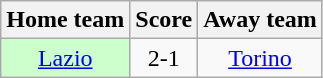<table class="wikitable" style="text-align: center">
<tr>
<th>Home team</th>
<th>Score</th>
<th>Away team</th>
</tr>
<tr>
<td bgcolor="ccffcc"><a href='#'>Lazio</a></td>
<td>2-1</td>
<td><a href='#'>Torino</a></td>
</tr>
</table>
